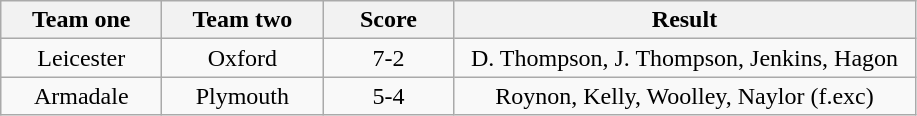<table class="wikitable" style="text-align: center">
<tr>
<th width=100>Team one</th>
<th width=100>Team two</th>
<th width=80>Score</th>
<th width=300>Result</th>
</tr>
<tr>
<td>Leicester</td>
<td>Oxford</td>
<td>7-2</td>
<td>D. Thompson, J. Thompson, Jenkins, Hagon</td>
</tr>
<tr>
<td>Armadale</td>
<td>Plymouth</td>
<td>5-4</td>
<td>Roynon, Kelly, Woolley, Naylor (f.exc)</td>
</tr>
</table>
